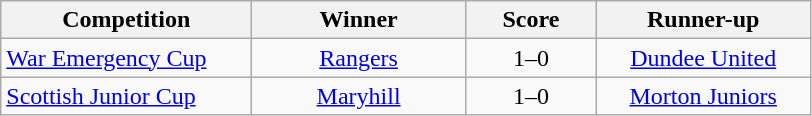<table class="wikitable" style="text-align: center;">
<tr>
<th width=160>Competition</th>
<th width=135>Winner</th>
<th width=80>Score</th>
<th width=135>Runner-up</th>
</tr>
<tr>
<td align=left><a href='#'>War Emergency Cup</a></td>
<td><a href='#'>Rangers</a></td>
<td>1–0</td>
<td><a href='#'>Dundee United</a></td>
</tr>
<tr>
<td align=left><a href='#'>Scottish Junior Cup</a></td>
<td><a href='#'>Maryhill</a></td>
<td>1–0</td>
<td><a href='#'>Morton Juniors</a></td>
</tr>
</table>
